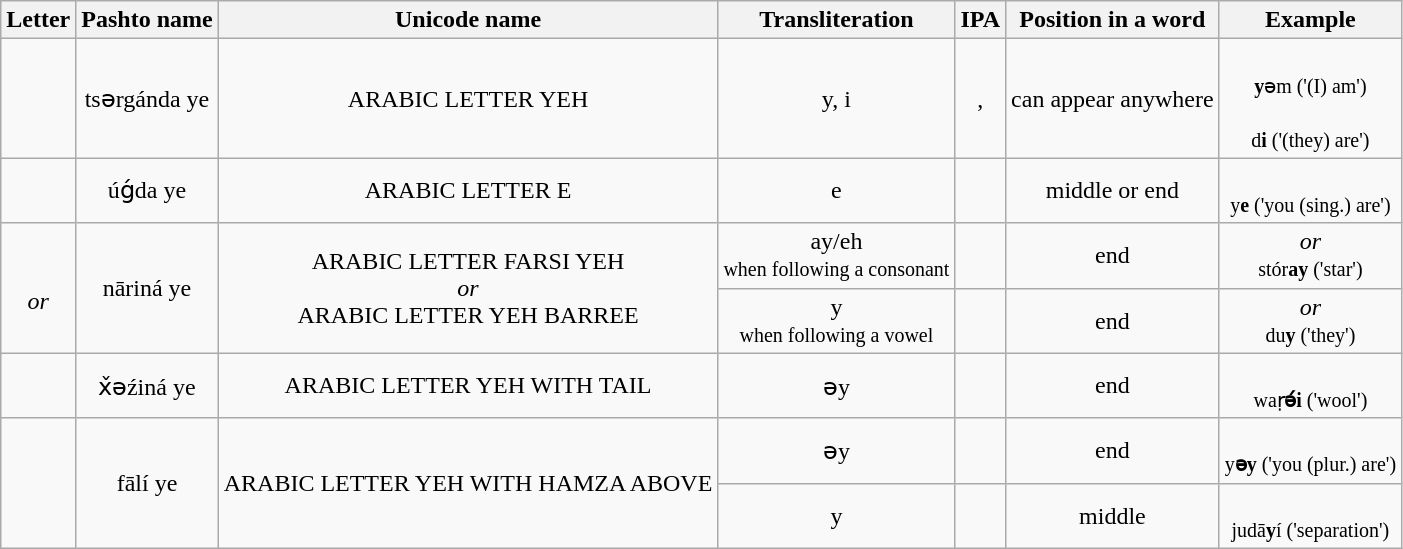<table class="sortable wikitable">
<tr align="center">
<th>Letter</th>
<th>Pashto name</th>
<th>Unicode name</th>
<th>Transliteration</th>
<th>IPA</th>
<th>Position in a word</th>
<th>Example</th>
</tr>
<tr align="center">
<td><span></span></td>
<td>tsərgánda ye</td>
<td>ARABIC LETTER YEH</td>
<td>y, i</td>
<td>, </td>
<td>can appear anywhere</td>
<td><span></span> <br><small><strong>y</strong>əm ('(I) am')</small><br><span></span> <br><small>d<strong>i</strong> ('(they) are')</small></td>
</tr>
<tr align="center">
<td><span></span></td>
<td>úǵda ye</td>
<td>ARABIC LETTER E</td>
<td>e</td>
<td></td>
<td>middle or end</td>
<td><span></span> <br><small>y<strong>e</strong> ('you (sing.) are')</small></td>
</tr>
<tr align="center">
<td rowspan="2"><span></span><br><em>or</em><br><span></span></td>
<td rowspan="2">nāriná ye</td>
<td rowspan="2">ARABIC LETTER FARSI YEH<br><em>or</em><br>ARABIC LETTER YEH BARREE</td>
<td>ay/eh<br><small>when following a consonant</small></td>
<td></td>
<td>end</td>
<td><span></span> <em>or</em> <span></span> <br><small>stór<strong>ay</strong> ('star')</small></td>
</tr>
<tr align="center">
<td>y<br><small>when following a vowel</small></td>
<td></td>
<td>end</td>
<td><span></span> <em>or</em> <span></span> <br><small>du<strong>y</strong> ('they')</small></td>
</tr>
<tr align="center">
<td><span></span></td>
<td>x̌əźiná ye</td>
<td>ARABIC LETTER YEH WITH TAIL</td>
<td>əy</td>
<td></td>
<td>end</td>
<td><span></span><br> <small>waṛ<strong>ә́i</strong> ('wool')</small></td>
</tr>
<tr align="center">
<td rowspan="2"><span></span></td>
<td rowspan="2">fālí ye</td>
<td rowspan="2">ARABIC LETTER YEH WITH HAMZA ABOVE</td>
<td>əy</td>
<td></td>
<td>end</td>
<td><span></span> <br><small>y<strong>əy</strong> ('you (plur.) are')</small></td>
</tr>
<tr align="center">
<td>y</td>
<td></td>
<td>middle</td>
<td><span></span> <br><small>judā<strong>y</strong>í ('separation')</small></td>
</tr>
</table>
